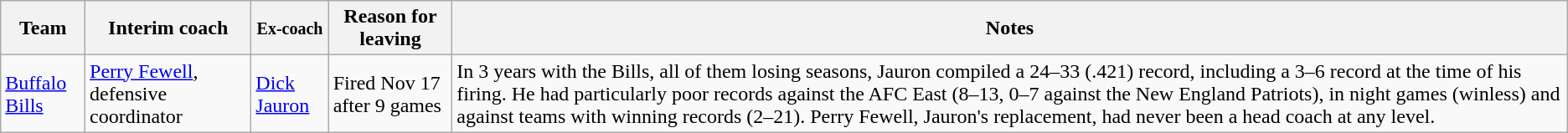<table class="wikitable">
<tr>
<th>Team</th>
<th>Interim coach</th>
<th><small>Ex-coach</small></th>
<th>Reason for leaving</th>
<th>Notes</th>
</tr>
<tr>
<td><a href='#'>Buffalo Bills</a></td>
<td><a href='#'>Perry Fewell</a>, defensive coordinator</td>
<td><a href='#'>Dick Jauron</a></td>
<td>Fired Nov 17 after 9 games</td>
<td>In 3 years with the Bills, all of them losing seasons, Jauron compiled a 24–33 (.421) record, including a 3–6 record at the time of his firing. He had particularly poor records against the AFC East (8–13, 0–7 against the New England Patriots), in night games (winless) and against teams with winning records (2–21). Perry Fewell, Jauron's replacement, had never been a head coach at any level.</td>
</tr>
</table>
